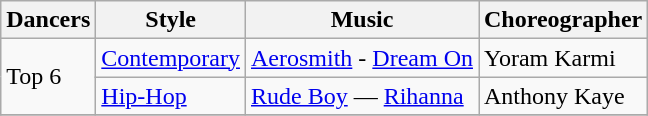<table class="wikitable">
<tr>
<th>Dancers</th>
<th>Style</th>
<th>Music</th>
<th>Choreographer</th>
</tr>
<tr>
<td rowspan="2">Top 6</td>
<td><a href='#'>Contemporary</a></td>
<td><a href='#'>Aerosmith</a> - <a href='#'>Dream On</a></td>
<td>Yoram Karmi</td>
</tr>
<tr>
<td><a href='#'>Hip-Hop</a></td>
<td><a href='#'>Rude Boy</a> — <a href='#'>Rihanna</a></td>
<td>Anthony Kaye</td>
</tr>
<tr>
</tr>
</table>
